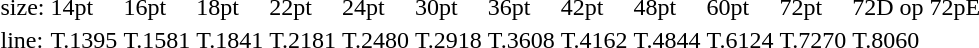<table style="margin-left:40px;">
<tr>
<td>size:</td>
<td>14pt</td>
<td>16pt</td>
<td>18pt</td>
<td>22pt</td>
<td>24pt</td>
<td>30pt</td>
<td>36pt</td>
<td>42pt</td>
<td>48pt</td>
<td>60pt</td>
<td>72pt</td>
<td>72D op 72pE</td>
</tr>
<tr>
<td>line:</td>
<td>T.1395</td>
<td>T.1581</td>
<td>T.1841</td>
<td>T.2181</td>
<td>T.2480</td>
<td>T.2918</td>
<td>T.3608</td>
<td>T.4162</td>
<td>T.4844</td>
<td>T.6124</td>
<td>T.7270</td>
<td>T.8060</td>
</tr>
</table>
